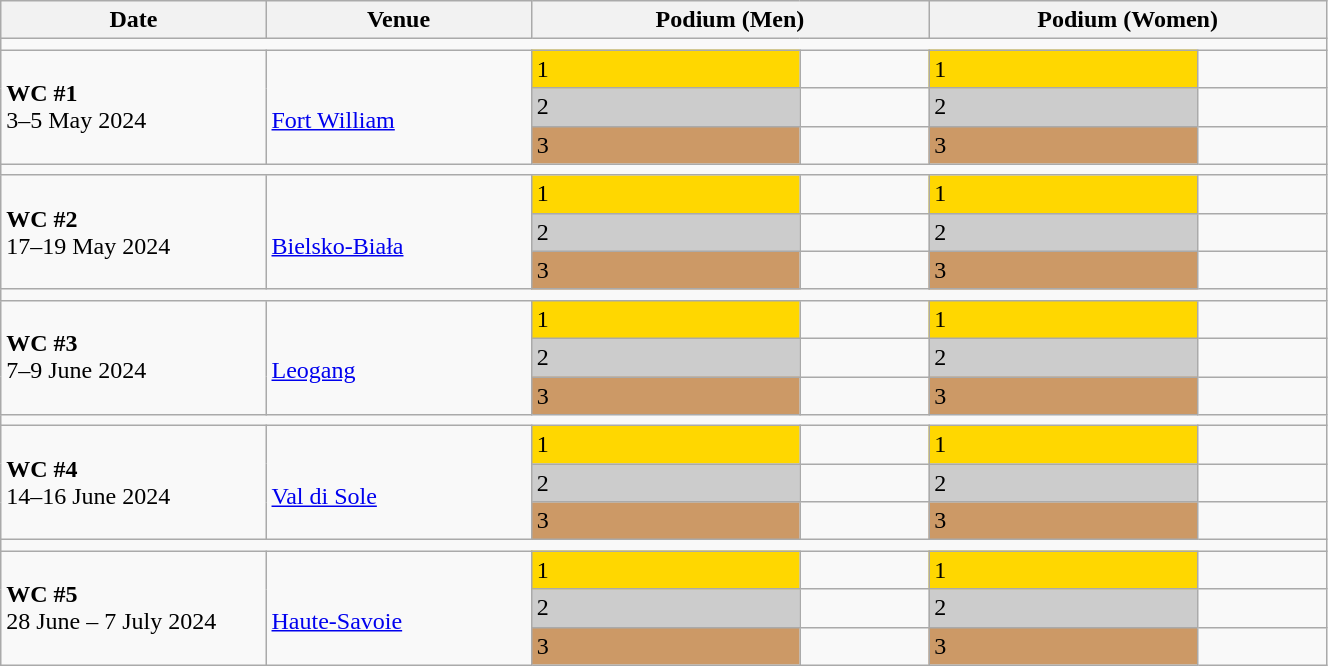<table class="wikitable" width=70%>
<tr>
<th>Date</th>
<th width=20%>Venue</th>
<th colspan=2 width=30%>Podium (Men)</th>
<th colspan=2 width=30%>Podium (Women)</th>
</tr>
<tr>
<td colspan=6></td>
</tr>
<tr>
<td rowspan=3><strong>WC #1</strong> <br> 3–5 May 2024</td>
<td rowspan=3><br><a href='#'>Fort William</a></td>
<td bgcolor=FFD700>1</td>
<td></td>
<td bgcolor=FFD700>1</td>
<td></td>
</tr>
<tr>
<td bgcolor=CCCCCC>2</td>
<td></td>
<td bgcolor=CCCCCC>2</td>
<td></td>
</tr>
<tr>
<td bgcolor=CC9966>3</td>
<td></td>
<td bgcolor=CC9966>3</td>
<td></td>
</tr>
<tr>
<td colspan=6></td>
</tr>
<tr>
<td rowspan=3><strong>WC #2</strong> <br> 17–19 May 2024</td>
<td rowspan=3><br><a href='#'>Bielsko-Biała</a></td>
<td bgcolor=FFD700>1</td>
<td></td>
<td bgcolor=FFD700>1</td>
<td></td>
</tr>
<tr>
<td bgcolor=CCCCCC>2</td>
<td></td>
<td bgcolor=CCCCCC>2</td>
<td></td>
</tr>
<tr>
<td bgcolor=CC9966>3</td>
<td></td>
<td bgcolor=CC9966>3</td>
<td></td>
</tr>
<tr>
<td colspan=6></td>
</tr>
<tr>
<td rowspan=3><strong>WC #3</strong> <br> 7–9 June 2024</td>
<td rowspan=3><br><a href='#'>Leogang</a></td>
<td bgcolor=FFD700>1</td>
<td></td>
<td bgcolor=FFD700>1</td>
<td></td>
</tr>
<tr>
<td bgcolor=CCCCCC>2</td>
<td></td>
<td bgcolor=CCCCCC>2</td>
<td></td>
</tr>
<tr>
<td bgcolor=CC9966>3</td>
<td></td>
<td bgcolor=CC9966>3</td>
<td></td>
</tr>
<tr>
<td colspan=6></td>
</tr>
<tr>
<td rowspan=3><strong>WC #4</strong> <br> 14–16 June 2024</td>
<td rowspan=3><br><a href='#'>Val di Sole</a></td>
<td bgcolor=FFD700>1</td>
<td></td>
<td bgcolor=FFD700>1</td>
<td></td>
</tr>
<tr>
<td bgcolor=CCCCCC>2</td>
<td></td>
<td bgcolor=CCCCCC>2</td>
<td></td>
</tr>
<tr>
<td bgcolor=CC9966>3</td>
<td></td>
<td bgcolor=CC9966>3</td>
<td></td>
</tr>
<tr>
<td colspan=6></td>
</tr>
<tr>
<td rowspan=3><strong>WC #5</strong> <br> 28 June – 7 July 2024</td>
<td rowspan=3><br><a href='#'>Haute-Savoie</a></td>
<td bgcolor=FFD700>1</td>
<td></td>
<td bgcolor=FFD700>1</td>
<td></td>
</tr>
<tr>
<td bgcolor=CCCCCC>2</td>
<td></td>
<td bgcolor=CCCCCC>2</td>
<td></td>
</tr>
<tr>
<td bgcolor=CC9966>3</td>
<td></td>
<td bgcolor=CC9966>3</td>
<td></td>
</tr>
</table>
